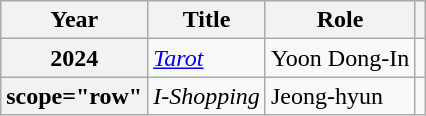<table class="wikitable plainrowheaders">
<tr>
<th scope="col">Year</th>
<th scope="col">Title</th>
<th scope="col">Role</th>
<th scope="col"></th>
</tr>
<tr>
<th scope="row">2024</th>
<td><em><a href='#'>Tarot</a></em></td>
<td>Yoon Dong-In</td>
<td style="text-align:center"></td>
</tr>
<tr>
<th>scope="row" </th>
<td><em>I-Shopping</em></td>
<td>Jeong-hyun</td>
<td style="text-align:center"></td>
</tr>
</table>
